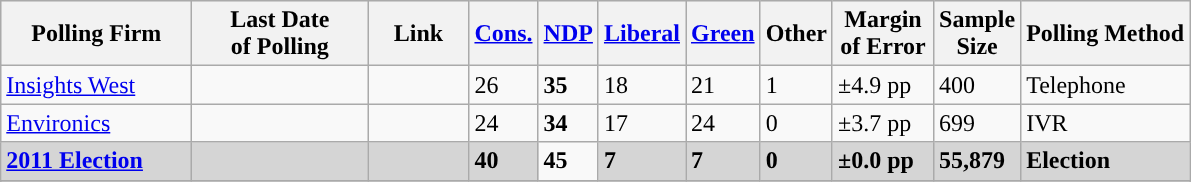<table class="wikitable sortable">
<tr style="background:#e9e9e9;">
<th style="width:120px">Polling Firm</th>
<th style="width:110px">Last Date<br>of Polling</th>
<th style="width:60px" class="unsortable">Link</th>
<th style="background-color:"><strong><a href='#'>Cons.</a></strong></th>
<th style="background-color:"><strong><a href='#'>NDP</a></strong></th>
<th style="background-color:"><strong><a href='#'>Liberal</a></strong></th>
<th style="background-color:"><strong><a href='#'>Green</a></strong></th>
<th style="background-color:"><strong>Other</strong></th>
<th style="width:60px;" class=unsortable>Margin<br>of Error</th>
<th style="width:50px;" class=unsortable>Sample<br>Size</th>
<th class=unsortable>Polling Method</th>
</tr>
<tr>
<td><a href='#'>Insights West</a></td>
<td></td>
<td></td>
<td>26</td>
<td><strong>35</strong></td>
<td>18</td>
<td>21</td>
<td>1</td>
<td>±4.9 pp</td>
<td>400</td>
<td>Telephone</td>
</tr>
<tr>
<td><a href='#'>Environics</a></td>
<td></td>
<td></td>
<td>24</td>
<td><strong>34</strong></td>
<td>17</td>
<td>24</td>
<td>0</td>
<td>±3.7 pp</td>
<td>699</td>
<td>IVR</td>
</tr>
<tr>
<td style="background:#D5D5D5"><strong><a href='#'>2011 Election</a></strong></td>
<td style="background:#D5D5D5"><strong></strong></td>
<td style="background:#D5D5D5"></td>
<td style="background:#D5D5D5"><strong>40</strong></td>
<td><strong>45</strong></td>
<td style="background:#D5D5D5"><strong>7</strong></td>
<td style="background:#D5D5D5"><strong>7</strong></td>
<td style="background:#D5D5D5"><strong>0</strong></td>
<td style="background:#D5D5D5"><strong>±0.0 pp</strong></td>
<td style="background:#D5D5D5"><strong>55,879</strong></td>
<td style="background:#D5D5D5"><strong>Election</strong></td>
</tr>
<tr>
</tr>
<tr>
</tr>
</table>
